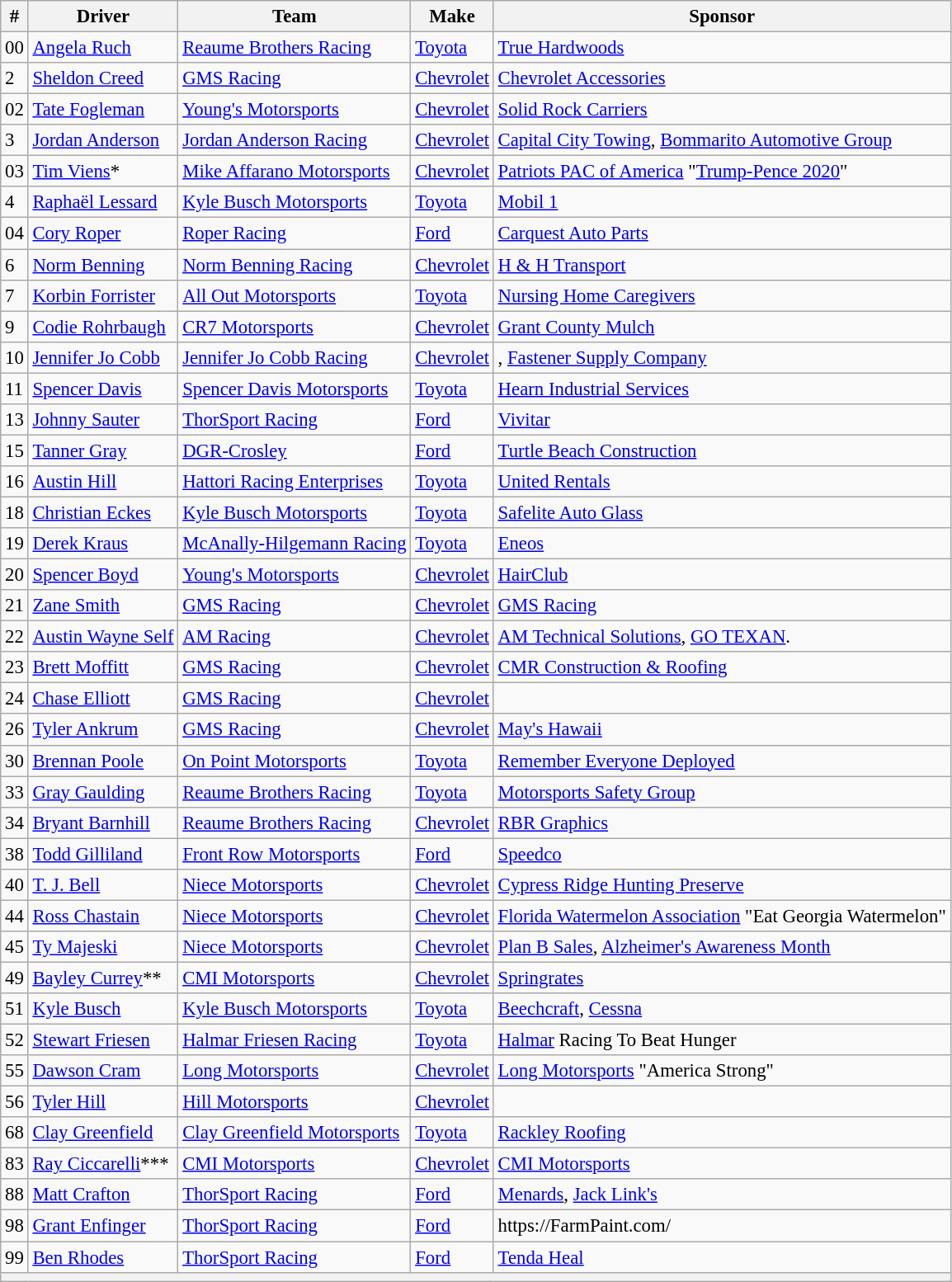<table class="wikitable" style="font-size:95%">
<tr>
<th>#</th>
<th>Driver</th>
<th>Team</th>
<th>Make</th>
<th>Sponsor</th>
</tr>
<tr>
<td>00</td>
<td><a href='#'>Angela Ruch</a></td>
<td><a href='#'>Reaume Brothers Racing</a></td>
<td><a href='#'>Toyota</a></td>
<td><a href='#'>True Hardwoods</a></td>
</tr>
<tr>
<td>2</td>
<td><a href='#'>Sheldon Creed</a></td>
<td><a href='#'>GMS Racing</a></td>
<td><a href='#'>Chevrolet</a></td>
<td><a href='#'>Chevrolet Accessories</a></td>
</tr>
<tr>
<td>02</td>
<td><a href='#'>Tate Fogleman</a></td>
<td><a href='#'>Young's Motorsports</a></td>
<td><a href='#'>Chevrolet</a></td>
<td><a href='#'>Solid Rock Carriers</a></td>
</tr>
<tr>
<td>3</td>
<td><a href='#'>Jordan Anderson</a></td>
<td><a href='#'>Jordan Anderson Racing</a></td>
<td><a href='#'>Chevrolet</a></td>
<td><a href='#'>Capital City Towing</a>, <a href='#'>Bommarito Automotive Group</a></td>
</tr>
<tr>
<td>03</td>
<td><a href='#'>Tim Viens</a>*</td>
<td><a href='#'>Mike Affarano Motorsports</a></td>
<td><a href='#'>Chevrolet</a></td>
<td><a href='#'>Patriots PAC of America</a> "<a href='#'>Trump-Pence 2020</a>"</td>
</tr>
<tr>
<td>4</td>
<td><a href='#'>Raphaël Lessard</a></td>
<td><a href='#'>Kyle Busch Motorsports</a></td>
<td><a href='#'>Toyota</a></td>
<td><a href='#'>Mobil 1</a></td>
</tr>
<tr>
<td>04</td>
<td><a href='#'>Cory Roper</a></td>
<td><a href='#'>Roper Racing</a></td>
<td><a href='#'>Ford</a></td>
<td><a href='#'>Carquest Auto Parts</a></td>
</tr>
<tr>
<td>6</td>
<td><a href='#'>Norm Benning</a></td>
<td><a href='#'>Norm Benning Racing</a></td>
<td><a href='#'>Chevrolet</a></td>
<td><a href='#'>H & H Transport</a></td>
</tr>
<tr>
<td>7</td>
<td><a href='#'>Korbin Forrister</a></td>
<td><a href='#'>All Out Motorsports</a></td>
<td><a href='#'>Toyota</a></td>
<td><a href='#'>Nursing Home Caregivers</a></td>
</tr>
<tr>
<td>9</td>
<td><a href='#'>Codie Rohrbaugh</a></td>
<td><a href='#'>CR7 Motorsports</a></td>
<td><a href='#'>Chevrolet</a></td>
<td><a href='#'>Grant County Mulch</a></td>
</tr>
<tr>
<td>10</td>
<td><a href='#'>Jennifer Jo Cobb</a></td>
<td><a href='#'>Jennifer Jo Cobb Racing</a></td>
<td><a href='#'>Chevrolet</a></td>
<td>, <a href='#'>Fastener Supply Company</a></td>
</tr>
<tr>
<td>11</td>
<td><a href='#'>Spencer Davis</a></td>
<td><a href='#'>Spencer Davis Motorsports</a></td>
<td><a href='#'>Toyota</a></td>
<td><a href='#'>Hearn Industrial Services</a></td>
</tr>
<tr>
<td>13</td>
<td><a href='#'>Johnny Sauter</a></td>
<td><a href='#'>ThorSport Racing</a></td>
<td><a href='#'>Ford</a></td>
<td><a href='#'>Vivitar</a></td>
</tr>
<tr>
<td>15</td>
<td><a href='#'>Tanner Gray</a></td>
<td><a href='#'>DGR-Crosley</a></td>
<td><a href='#'>Ford</a></td>
<td><a href='#'>Turtle Beach Construction</a></td>
</tr>
<tr>
<td>16</td>
<td><a href='#'>Austin Hill</a></td>
<td><a href='#'>Hattori Racing Enterprises</a></td>
<td><a href='#'>Toyota</a></td>
<td><a href='#'>United Rentals</a></td>
</tr>
<tr>
<td>18</td>
<td><a href='#'>Christian Eckes</a></td>
<td><a href='#'>Kyle Busch Motorsports</a></td>
<td><a href='#'>Toyota</a></td>
<td><a href='#'>Safelite Auto Glass</a></td>
</tr>
<tr>
<td>19</td>
<td><a href='#'>Derek Kraus</a></td>
<td><a href='#'>McAnally-Hilgemann Racing</a></td>
<td><a href='#'>Toyota</a></td>
<td><a href='#'>Eneos</a></td>
</tr>
<tr>
<td>20</td>
<td><a href='#'>Spencer Boyd</a></td>
<td><a href='#'>Young's Motorsports</a></td>
<td><a href='#'>Chevrolet</a></td>
<td><a href='#'>HairClub</a></td>
</tr>
<tr>
<td>21</td>
<td><a href='#'>Zane Smith</a></td>
<td><a href='#'>GMS Racing</a></td>
<td><a href='#'>Chevrolet</a></td>
<td><a href='#'>GMS Racing</a></td>
</tr>
<tr>
<td>22</td>
<td><a href='#'>Austin Wayne Self</a></td>
<td><a href='#'>AM Racing</a></td>
<td><a href='#'>Chevrolet</a></td>
<td><a href='#'>AM Technical Solutions</a>, <a href='#'>GO TEXAN</a>.</td>
</tr>
<tr>
<td>23</td>
<td><a href='#'>Brett Moffitt</a></td>
<td><a href='#'>GMS Racing</a></td>
<td><a href='#'>Chevrolet</a></td>
<td><a href='#'>CMR Construction & Roofing</a></td>
</tr>
<tr>
<td>24</td>
<td><a href='#'>Chase Elliott</a></td>
<td><a href='#'>GMS Racing</a></td>
<td><a href='#'>Chevrolet</a></td>
<td> </td>
</tr>
<tr>
<td>26</td>
<td><a href='#'>Tyler Ankrum</a></td>
<td><a href='#'>GMS Racing</a></td>
<td><a href='#'>Chevrolet</a></td>
<td><a href='#'>May's Hawaii</a></td>
</tr>
<tr>
<td>30</td>
<td><a href='#'>Brennan Poole</a></td>
<td><a href='#'>On Point Motorsports</a></td>
<td><a href='#'>Toyota</a></td>
<td><a href='#'>Remember Everyone Deployed</a></td>
</tr>
<tr>
<td>33</td>
<td><a href='#'>Gray Gaulding</a></td>
<td><a href='#'>Reaume Brothers Racing</a></td>
<td><a href='#'>Toyota</a></td>
<td><a href='#'>Motorsports Safety Group</a></td>
</tr>
<tr>
<td>34</td>
<td><a href='#'>Bryant Barnhill</a></td>
<td><a href='#'>Reaume Brothers Racing</a></td>
<td><a href='#'>Chevrolet</a></td>
<td><a href='#'>RBR Graphics</a></td>
</tr>
<tr>
<td>38</td>
<td><a href='#'>Todd Gilliland</a></td>
<td><a href='#'>Front Row Motorsports</a></td>
<td><a href='#'>Ford</a></td>
<td><a href='#'>Speedco</a></td>
</tr>
<tr>
<td>40</td>
<td><a href='#'>T. J. Bell</a></td>
<td><a href='#'>Niece Motorsports</a></td>
<td><a href='#'>Chevrolet</a></td>
<td><a href='#'>Cypress Ridge Hunting Preserve</a></td>
</tr>
<tr>
<td>44</td>
<td><a href='#'>Ross Chastain</a></td>
<td><a href='#'>Niece Motorsports</a></td>
<td><a href='#'>Chevrolet</a></td>
<td><a href='#'>Florida Watermelon Association</a> "Eat Georgia Watermelon"</td>
</tr>
<tr>
<td>45</td>
<td><a href='#'>Ty Majeski</a></td>
<td><a href='#'>Niece Motorsports</a></td>
<td><a href='#'>Chevrolet</a></td>
<td><a href='#'>Plan B Sales</a>, <a href='#'>Alzheimer's Awareness Month</a></td>
</tr>
<tr>
<td>49</td>
<td><a href='#'>Bayley Currey</a>**</td>
<td><a href='#'>CMI Motorsports</a></td>
<td><a href='#'>Chevrolet</a></td>
<td><a href='#'>Springrates</a></td>
</tr>
<tr>
<td>51</td>
<td><a href='#'>Kyle Busch</a></td>
<td><a href='#'>Kyle Busch Motorsports</a></td>
<td><a href='#'>Toyota</a></td>
<td><a href='#'>Beechcraft</a>, <a href='#'>Cessna</a></td>
</tr>
<tr>
<td>52</td>
<td><a href='#'>Stewart Friesen</a></td>
<td><a href='#'>Halmar Friesen Racing</a></td>
<td><a href='#'>Toyota</a></td>
<td><a href='#'>Halmar</a> Racing To Beat Hunger</td>
</tr>
<tr>
<td>55</td>
<td><a href='#'>Dawson Cram</a></td>
<td><a href='#'>Long Motorsports</a></td>
<td><a href='#'>Chevrolet</a></td>
<td><a href='#'>Long Motorsports</a> "America Strong"</td>
</tr>
<tr>
<td>56</td>
<td><a href='#'>Tyler Hill</a></td>
<td><a href='#'>Hill Motorsports</a></td>
<td><a href='#'>Chevrolet</a></td>
<td></td>
</tr>
<tr>
<td>68</td>
<td><a href='#'>Clay Greenfield</a></td>
<td><a href='#'>Clay Greenfield Motorsports</a></td>
<td><a href='#'>Toyota</a></td>
<td><a href='#'>Rackley Roofing</a></td>
</tr>
<tr>
<td>83</td>
<td><a href='#'>Ray Ciccarelli</a>***</td>
<td><a href='#'>CMI Motorsports</a></td>
<td><a href='#'>Chevrolet</a></td>
<td><a href='#'>CMI Motorsports</a></td>
</tr>
<tr>
<td>88</td>
<td><a href='#'>Matt Crafton</a></td>
<td><a href='#'>ThorSport Racing</a></td>
<td><a href='#'>Ford</a></td>
<td><a href='#'>Menards</a>, <a href='#'>Jack Link's</a></td>
</tr>
<tr>
<td>98</td>
<td><a href='#'>Grant Enfinger</a></td>
<td><a href='#'>ThorSport Racing</a></td>
<td><a href='#'>Ford</a></td>
<td>https://FarmPaint.com/</td>
</tr>
<tr>
<td>99</td>
<td><a href='#'>Ben Rhodes</a></td>
<td><a href='#'>ThorSport Racing</a></td>
<td><a href='#'>Ford</a></td>
<td><a href='#'>Tenda Heal</a></td>
</tr>
<tr>
<th colspan="5"></th>
</tr>
</table>
